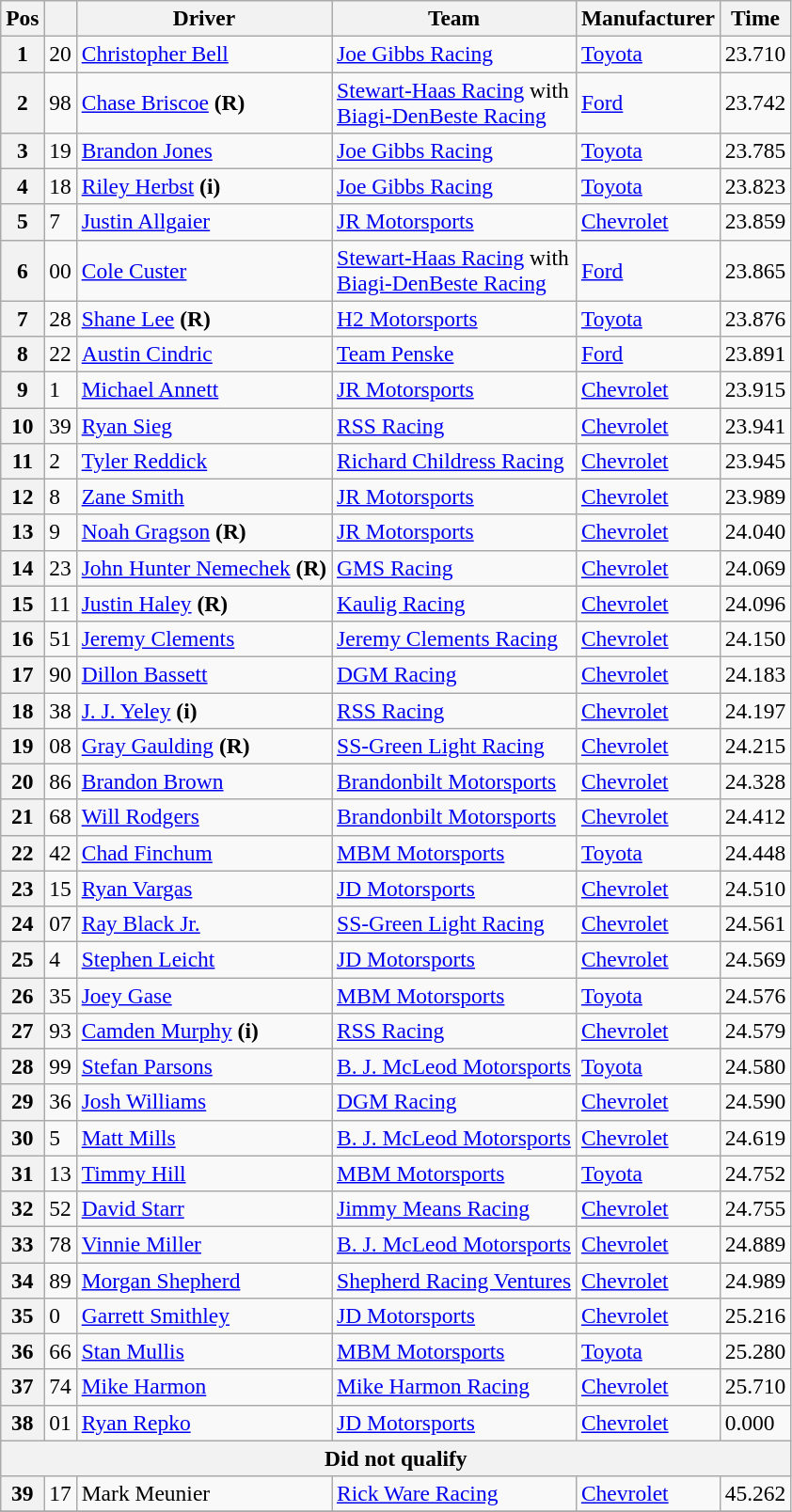<table class="wikitable" style="font-size:98%">
<tr>
<th>Pos</th>
<th></th>
<th>Driver</th>
<th>Team</th>
<th>Manufacturer</th>
<th>Time</th>
</tr>
<tr>
<th>1</th>
<td>20</td>
<td><a href='#'>Christopher Bell</a></td>
<td><a href='#'>Joe Gibbs Racing</a></td>
<td><a href='#'>Toyota</a></td>
<td>23.710</td>
</tr>
<tr>
<th>2</th>
<td>98</td>
<td><a href='#'>Chase Briscoe</a> <strong>(R)</strong></td>
<td><a href='#'>Stewart-Haas Racing</a> with <br> <a href='#'>Biagi-DenBeste Racing</a></td>
<td><a href='#'>Ford</a></td>
<td>23.742</td>
</tr>
<tr>
<th>3</th>
<td>19</td>
<td><a href='#'>Brandon Jones</a></td>
<td><a href='#'>Joe Gibbs Racing</a></td>
<td><a href='#'>Toyota</a></td>
<td>23.785</td>
</tr>
<tr>
<th>4</th>
<td>18</td>
<td><a href='#'>Riley Herbst</a> <strong>(i)</strong></td>
<td><a href='#'>Joe Gibbs Racing</a></td>
<td><a href='#'>Toyota</a></td>
<td>23.823</td>
</tr>
<tr>
<th>5</th>
<td>7</td>
<td><a href='#'>Justin Allgaier</a></td>
<td><a href='#'>JR Motorsports</a></td>
<td><a href='#'>Chevrolet</a></td>
<td>23.859</td>
</tr>
<tr>
<th>6</th>
<td>00</td>
<td><a href='#'>Cole Custer</a></td>
<td><a href='#'>Stewart-Haas Racing</a> with <br> <a href='#'>Biagi-DenBeste Racing</a></td>
<td><a href='#'>Ford</a></td>
<td>23.865</td>
</tr>
<tr>
<th>7</th>
<td>28</td>
<td><a href='#'>Shane Lee</a> <strong>(R)</strong></td>
<td><a href='#'>H2 Motorsports</a></td>
<td><a href='#'>Toyota</a></td>
<td>23.876</td>
</tr>
<tr>
<th>8</th>
<td>22</td>
<td><a href='#'>Austin Cindric</a></td>
<td><a href='#'>Team Penske</a></td>
<td><a href='#'>Ford</a></td>
<td>23.891</td>
</tr>
<tr>
<th>9</th>
<td>1</td>
<td><a href='#'>Michael Annett</a></td>
<td><a href='#'>JR Motorsports</a></td>
<td><a href='#'>Chevrolet</a></td>
<td>23.915</td>
</tr>
<tr>
<th>10</th>
<td>39</td>
<td><a href='#'>Ryan Sieg</a></td>
<td><a href='#'>RSS Racing</a></td>
<td><a href='#'>Chevrolet</a></td>
<td>23.941</td>
</tr>
<tr>
<th>11</th>
<td>2</td>
<td><a href='#'>Tyler Reddick</a></td>
<td><a href='#'>Richard Childress Racing</a></td>
<td><a href='#'>Chevrolet</a></td>
<td>23.945</td>
</tr>
<tr>
<th>12</th>
<td>8</td>
<td><a href='#'>Zane Smith</a></td>
<td><a href='#'>JR Motorsports</a></td>
<td><a href='#'>Chevrolet</a></td>
<td>23.989</td>
</tr>
<tr>
<th>13</th>
<td>9</td>
<td><a href='#'>Noah Gragson</a> <strong>(R)</strong></td>
<td><a href='#'>JR Motorsports</a></td>
<td><a href='#'>Chevrolet</a></td>
<td>24.040</td>
</tr>
<tr>
<th>14</th>
<td>23</td>
<td><a href='#'>John Hunter Nemechek</a> <strong>(R)</strong></td>
<td><a href='#'>GMS Racing</a></td>
<td><a href='#'>Chevrolet</a></td>
<td>24.069</td>
</tr>
<tr>
<th>15</th>
<td>11</td>
<td><a href='#'>Justin Haley</a> <strong>(R)</strong></td>
<td><a href='#'>Kaulig Racing</a></td>
<td><a href='#'>Chevrolet</a></td>
<td>24.096</td>
</tr>
<tr>
<th>16</th>
<td>51</td>
<td><a href='#'>Jeremy Clements</a></td>
<td><a href='#'>Jeremy Clements Racing</a></td>
<td><a href='#'>Chevrolet</a></td>
<td>24.150</td>
</tr>
<tr>
<th>17</th>
<td>90</td>
<td><a href='#'>Dillon Bassett</a></td>
<td><a href='#'>DGM Racing</a></td>
<td><a href='#'>Chevrolet</a></td>
<td>24.183</td>
</tr>
<tr>
<th>18</th>
<td>38</td>
<td><a href='#'>J. J. Yeley</a> <strong>(i)</strong></td>
<td><a href='#'>RSS Racing</a></td>
<td><a href='#'>Chevrolet</a></td>
<td>24.197</td>
</tr>
<tr>
<th>19</th>
<td>08</td>
<td><a href='#'>Gray Gaulding</a> <strong>(R)</strong></td>
<td><a href='#'>SS-Green Light Racing</a></td>
<td><a href='#'>Chevrolet</a></td>
<td>24.215</td>
</tr>
<tr>
<th>20</th>
<td>86</td>
<td><a href='#'>Brandon Brown</a></td>
<td><a href='#'>Brandonbilt Motorsports</a></td>
<td><a href='#'>Chevrolet</a></td>
<td>24.328</td>
</tr>
<tr>
<th>21</th>
<td>68</td>
<td><a href='#'>Will Rodgers</a></td>
<td><a href='#'>Brandonbilt Motorsports</a></td>
<td><a href='#'>Chevrolet</a></td>
<td>24.412</td>
</tr>
<tr>
<th>22</th>
<td>42</td>
<td><a href='#'>Chad Finchum</a></td>
<td><a href='#'>MBM Motorsports</a></td>
<td><a href='#'>Toyota</a></td>
<td>24.448</td>
</tr>
<tr>
<th>23</th>
<td>15</td>
<td><a href='#'>Ryan Vargas</a></td>
<td><a href='#'>JD Motorsports</a></td>
<td><a href='#'>Chevrolet</a></td>
<td>24.510</td>
</tr>
<tr>
<th>24</th>
<td>07</td>
<td><a href='#'>Ray Black Jr.</a></td>
<td><a href='#'>SS-Green Light Racing</a></td>
<td><a href='#'>Chevrolet</a></td>
<td>24.561</td>
</tr>
<tr>
<th>25</th>
<td>4</td>
<td><a href='#'>Stephen Leicht</a></td>
<td><a href='#'>JD Motorsports</a></td>
<td><a href='#'>Chevrolet</a></td>
<td>24.569</td>
</tr>
<tr>
<th>26</th>
<td>35</td>
<td><a href='#'>Joey Gase</a></td>
<td><a href='#'>MBM Motorsports</a></td>
<td><a href='#'>Toyota</a></td>
<td>24.576</td>
</tr>
<tr>
<th>27</th>
<td>93</td>
<td><a href='#'>Camden Murphy</a> <strong>(i)</strong></td>
<td><a href='#'>RSS Racing</a></td>
<td><a href='#'>Chevrolet</a></td>
<td>24.579</td>
</tr>
<tr>
<th>28</th>
<td>99</td>
<td><a href='#'>Stefan Parsons</a></td>
<td><a href='#'>B. J. McLeod Motorsports</a></td>
<td><a href='#'>Toyota</a></td>
<td>24.580</td>
</tr>
<tr>
<th>29</th>
<td>36</td>
<td><a href='#'>Josh Williams</a></td>
<td><a href='#'>DGM Racing</a></td>
<td><a href='#'>Chevrolet</a></td>
<td>24.590</td>
</tr>
<tr>
<th>30</th>
<td>5</td>
<td><a href='#'>Matt Mills</a></td>
<td><a href='#'>B. J. McLeod Motorsports</a></td>
<td><a href='#'>Chevrolet</a></td>
<td>24.619</td>
</tr>
<tr>
<th>31</th>
<td>13</td>
<td><a href='#'>Timmy Hill</a></td>
<td><a href='#'>MBM Motorsports</a></td>
<td><a href='#'>Toyota</a></td>
<td>24.752</td>
</tr>
<tr>
<th>32</th>
<td>52</td>
<td><a href='#'>David Starr</a></td>
<td><a href='#'>Jimmy Means Racing</a></td>
<td><a href='#'>Chevrolet</a></td>
<td>24.755</td>
</tr>
<tr>
<th>33</th>
<td>78</td>
<td><a href='#'>Vinnie Miller</a></td>
<td><a href='#'>B. J. McLeod Motorsports</a></td>
<td><a href='#'>Chevrolet</a></td>
<td>24.889</td>
</tr>
<tr>
<th>34</th>
<td>89</td>
<td><a href='#'>Morgan Shepherd</a></td>
<td><a href='#'>Shepherd Racing Ventures</a></td>
<td><a href='#'>Chevrolet</a></td>
<td>24.989</td>
</tr>
<tr>
<th>35</th>
<td>0</td>
<td><a href='#'>Garrett Smithley</a></td>
<td><a href='#'>JD Motorsports</a></td>
<td><a href='#'>Chevrolet</a></td>
<td>25.216</td>
</tr>
<tr>
<th>36</th>
<td>66</td>
<td><a href='#'>Stan Mullis</a></td>
<td><a href='#'>MBM Motorsports</a></td>
<td><a href='#'>Toyota</a></td>
<td>25.280</td>
</tr>
<tr>
<th>37</th>
<td>74</td>
<td><a href='#'>Mike Harmon</a></td>
<td><a href='#'>Mike Harmon Racing</a></td>
<td><a href='#'>Chevrolet</a></td>
<td>25.710</td>
</tr>
<tr>
<th>38</th>
<td>01</td>
<td><a href='#'>Ryan Repko</a></td>
<td><a href='#'>JD Motorsports</a></td>
<td><a href='#'>Chevrolet</a></td>
<td>0.000</td>
</tr>
<tr>
<th colspan="7">Did not qualify</th>
</tr>
<tr>
<th>39</th>
<td>17</td>
<td>Mark Meunier</td>
<td><a href='#'>Rick Ware Racing</a></td>
<td><a href='#'>Chevrolet</a></td>
<td>45.262</td>
</tr>
<tr>
</tr>
</table>
